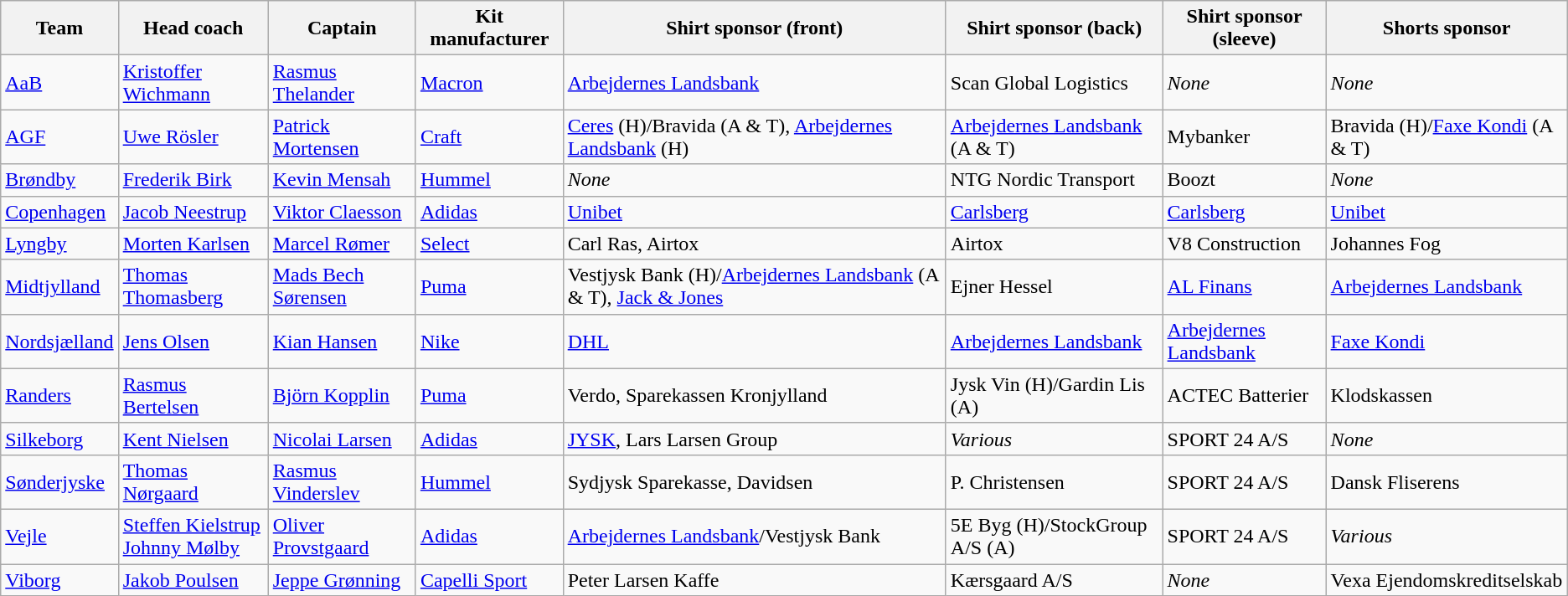<table class="wikitable sortable" style="text-align: left;">
<tr>
<th>Team</th>
<th>Head coach</th>
<th>Captain</th>
<th>Kit manufacturer</th>
<th>Shirt sponsor (front)</th>
<th>Shirt sponsor (back)</th>
<th>Shirt sponsor (sleeve)</th>
<th>Shorts sponsor</th>
</tr>
<tr>
<td><a href='#'>AaB</a></td>
<td> <a href='#'>Kristoffer Wichmann</a></td>
<td> <a href='#'>Rasmus Thelander</a></td>
<td><a href='#'>Macron</a></td>
<td><a href='#'>Arbejdernes Landsbank</a></td>
<td>Scan Global Logistics</td>
<td><em>None</em></td>
<td><em>None</em></td>
</tr>
<tr>
<td><a href='#'>AGF</a></td>
<td> <a href='#'>Uwe Rösler</a></td>
<td> <a href='#'>Patrick Mortensen</a></td>
<td><a href='#'>Craft</a></td>
<td><a href='#'>Ceres</a> (H)/Bravida (A & T), <a href='#'>Arbejdernes Landsbank</a> (H)</td>
<td><a href='#'>Arbejdernes Landsbank</a> (A & T)</td>
<td>Mybanker</td>
<td>Bravida (H)/<a href='#'>Faxe Kondi</a> (A & T)</td>
</tr>
<tr>
<td><a href='#'>Brøndby</a></td>
<td> <a href='#'>Frederik Birk</a></td>
<td> <a href='#'>Kevin Mensah</a></td>
<td><a href='#'>Hummel</a></td>
<td><em>None</em></td>
<td>NTG Nordic Transport</td>
<td>Boozt</td>
<td><em>None</em></td>
</tr>
<tr>
<td><a href='#'>Copenhagen</a></td>
<td> <a href='#'>Jacob Neestrup</a></td>
<td> <a href='#'>Viktor Claesson</a></td>
<td><a href='#'>Adidas</a></td>
<td><a href='#'>Unibet</a></td>
<td><a href='#'>Carlsberg</a></td>
<td><a href='#'>Carlsberg</a></td>
<td><a href='#'>Unibet</a></td>
</tr>
<tr>
<td><a href='#'>Lyngby</a></td>
<td> <a href='#'>Morten Karlsen</a></td>
<td> <a href='#'>Marcel Rømer</a></td>
<td><a href='#'>Select</a></td>
<td>Carl Ras, Airtox</td>
<td>Airtox</td>
<td>V8 Construction</td>
<td>Johannes Fog</td>
</tr>
<tr>
<td><a href='#'>Midtjylland</a></td>
<td> <a href='#'>Thomas Thomasberg</a></td>
<td> <a href='#'>Mads Bech Sørensen</a></td>
<td><a href='#'>Puma</a></td>
<td>Vestjysk Bank (H)/<a href='#'>Arbejdernes Landsbank</a> (A & T), <a href='#'>Jack & Jones</a></td>
<td>Ejner Hessel</td>
<td><a href='#'>AL Finans</a></td>
<td><a href='#'>Arbejdernes Landsbank</a></td>
</tr>
<tr>
<td><a href='#'>Nordsjælland</a></td>
<td> <a href='#'>Jens Olsen</a></td>
<td> <a href='#'>Kian Hansen</a></td>
<td><a href='#'>Nike</a></td>
<td><a href='#'>DHL</a></td>
<td><a href='#'>Arbejdernes Landsbank</a></td>
<td><a href='#'>Arbejdernes Landsbank</a></td>
<td><a href='#'>Faxe Kondi</a></td>
</tr>
<tr>
<td><a href='#'>Randers</a></td>
<td> <a href='#'>Rasmus Bertelsen</a></td>
<td> <a href='#'>Björn Kopplin</a></td>
<td><a href='#'>Puma</a></td>
<td>Verdo, Sparekassen Kronjylland</td>
<td>Jysk Vin (H)/Gardin Lis (A)</td>
<td>ACTEC Batterier</td>
<td>Klodskassen</td>
</tr>
<tr>
<td><a href='#'>Silkeborg</a></td>
<td> <a href='#'>Kent Nielsen</a></td>
<td> <a href='#'>Nicolai Larsen</a></td>
<td><a href='#'>Adidas</a></td>
<td><a href='#'>JYSK</a>, Lars Larsen Group</td>
<td><em>Various</em></td>
<td>SPORT 24 A/S</td>
<td><em>None</em></td>
</tr>
<tr>
<td><a href='#'>Sønderjyske</a></td>
<td> <a href='#'>Thomas Nørgaard</a></td>
<td> <a href='#'>Rasmus Vinderslev</a></td>
<td><a href='#'>Hummel</a></td>
<td>Sydjysk Sparekasse, Davidsen</td>
<td>P. Christensen</td>
<td>SPORT 24 A/S</td>
<td>Dansk Fliserens</td>
</tr>
<tr>
<td><a href='#'>Vejle</a></td>
<td> <a href='#'>Steffen Kielstrup</a><br> <a href='#'>Johnny Mølby</a></td>
<td> <a href='#'>Oliver Provstgaard</a></td>
<td><a href='#'>Adidas</a></td>
<td><a href='#'>Arbejdernes Landsbank</a>/Vestjysk Bank</td>
<td>5E Byg (H)/StockGroup A/S (A)</td>
<td>SPORT 24 A/S</td>
<td><em>Various</em></td>
</tr>
<tr>
<td><a href='#'>Viborg</a></td>
<td> <a href='#'>Jakob Poulsen</a></td>
<td> <a href='#'>Jeppe Grønning</a></td>
<td><a href='#'>Capelli Sport</a></td>
<td>Peter Larsen Kaffe</td>
<td>Kærsgaard A/S</td>
<td><em>None</em></td>
<td>Vexa Ejendomskreditselskab</td>
</tr>
</table>
